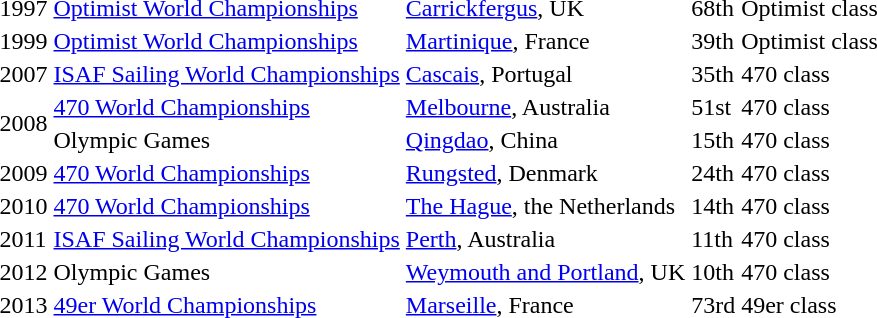<table>
<tr>
<td>1997</td>
<td><a href='#'>Optimist World Championships</a></td>
<td><a href='#'>Carrickfergus</a>, UK</td>
<td>68th</td>
<td>Optimist class</td>
</tr>
<tr>
<td>1999</td>
<td><a href='#'>Optimist World Championships</a></td>
<td><a href='#'>Martinique</a>, France</td>
<td>39th</td>
<td>Optimist class</td>
</tr>
<tr>
<td>2007</td>
<td><a href='#'>ISAF Sailing World Championships</a></td>
<td><a href='#'>Cascais</a>, Portugal</td>
<td>35th</td>
<td>470 class</td>
</tr>
<tr>
<td rowspan=2>2008</td>
<td><a href='#'>470 World Championships</a></td>
<td><a href='#'>Melbourne</a>, Australia</td>
<td>51st</td>
<td>470 class</td>
</tr>
<tr>
<td>Olympic Games</td>
<td><a href='#'>Qingdao</a>, China</td>
<td>15th</td>
<td>470 class</td>
</tr>
<tr>
<td>2009</td>
<td><a href='#'>470 World Championships</a></td>
<td><a href='#'>Rungsted</a>, Denmark</td>
<td>24th</td>
<td>470 class</td>
</tr>
<tr>
<td>2010</td>
<td><a href='#'>470 World Championships</a></td>
<td><a href='#'>The Hague</a>, the Netherlands</td>
<td>14th</td>
<td>470 class</td>
</tr>
<tr>
<td>2011</td>
<td><a href='#'>ISAF Sailing World Championships</a></td>
<td><a href='#'>Perth</a>, Australia</td>
<td>11th</td>
<td>470 class</td>
</tr>
<tr>
<td>2012</td>
<td>Olympic Games</td>
<td><a href='#'>Weymouth and Portland</a>, UK</td>
<td>10th</td>
<td>470 class</td>
</tr>
<tr>
<td>2013</td>
<td><a href='#'>49er World Championships</a></td>
<td><a href='#'>Marseille</a>, France</td>
<td>73rd</td>
<td>49er class</td>
</tr>
</table>
